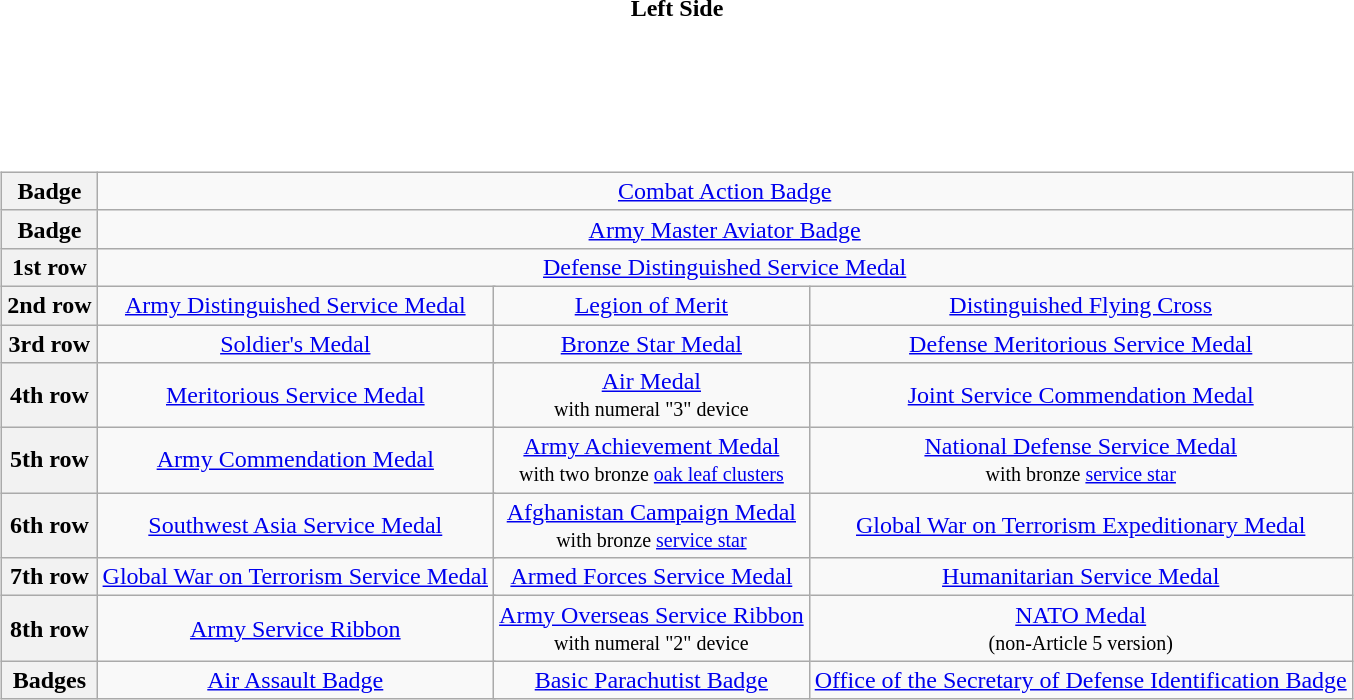<table class="toccolours collapsible collapsed" style="width:75%; background:transparent;">
<tr>
<th colspan=>Left Side</th>
</tr>
<tr>
<td colspan="2"><br><table style="margin:1em auto; text-align:center;">
<tr>
<td colspan="3"></td>
</tr>
<tr>
<td colspan="3"></td>
</tr>
<tr>
<td colspan="3"></td>
</tr>
<tr>
<td colspan="3"></td>
</tr>
<tr>
<td colspan="3"></td>
</tr>
<tr>
<td colspan="3"><span></span></td>
</tr>
<tr>
<td colspan="3"><span></span><span></span></td>
</tr>
<tr>
<td colspan="3"></td>
</tr>
<tr>
<td colspan="3"></td>
</tr>
<tr>
<td colspan="3"><span></span></td>
</tr>
<tr>
<td></td>
<td></td>
<td></td>
</tr>
</table>
<table class="wikitable" style="margin:1em auto; text-align:center;">
<tr>
<th>Badge</th>
<td colspan="5"><a href='#'>Combat Action Badge</a></td>
</tr>
<tr>
<th>Badge</th>
<td colspan="5"><a href='#'>Army Master Aviator Badge</a></td>
</tr>
<tr>
<th>1st row</th>
<td colspan="6"><a href='#'>Defense Distinguished Service Medal</a></td>
</tr>
<tr>
<th>2nd row</th>
<td colspan="2"><a href='#'>Army Distinguished Service Medal</a></td>
<td colspan="2"><a href='#'>Legion of Merit</a></td>
<td colspan="2"><a href='#'>Distinguished Flying Cross</a></td>
</tr>
<tr>
<th>3rd row</th>
<td colspan="2"><a href='#'>Soldier's Medal</a></td>
<td colspan="2"><a href='#'>Bronze Star Medal</a></td>
<td colspan="2"><a href='#'>Defense Meritorious Service Medal</a></td>
</tr>
<tr>
<th>4th row</th>
<td colspan="2"><a href='#'>Meritorious Service Medal</a></td>
<td colspan="2"><a href='#'>Air Medal</a><br><small>with numeral "3" device</small></td>
<td colspan="2"><a href='#'>Joint Service Commendation Medal</a></td>
</tr>
<tr>
<th>5th row</th>
<td colspan="2"><a href='#'>Army Commendation Medal</a></td>
<td colspan="2"><a href='#'>Army Achievement Medal</a><br><small>with two bronze <a href='#'>oak leaf clusters</a></small></td>
<td colspan="2"><a href='#'>National Defense Service Medal</a><br><small>with bronze <a href='#'>service star</a></small></td>
</tr>
<tr>
<th>6th row</th>
<td colspan="2"><a href='#'>Southwest Asia Service Medal</a></td>
<td colspan="2"><a href='#'>Afghanistan Campaign Medal</a><br><small>with bronze <a href='#'>service star</a></small></td>
<td colspan="2"><a href='#'>Global War on Terrorism Expeditionary Medal</a></td>
</tr>
<tr>
<th>7th row</th>
<td colspan="2"><a href='#'>Global War on Terrorism Service Medal</a></td>
<td colspan="2"><a href='#'>Armed Forces Service Medal</a></td>
<td colspan="2"><a href='#'>Humanitarian Service Medal</a></td>
</tr>
<tr>
<th>8th row</th>
<td colspan="2"><a href='#'>Army Service Ribbon</a></td>
<td colspan="2"><a href='#'>Army Overseas Service Ribbon</a><br><small>with numeral "2" device</small></td>
<td colspan="2"><a href='#'>NATO Medal</a><br><small>(non-Article 5 version)</small></td>
</tr>
<tr>
<th>Badges</th>
<td colspan="2"><a href='#'>Air Assault Badge</a></td>
<td colspan="2"><a href='#'>Basic Parachutist Badge</a></td>
<td colspan="2"><a href='#'>Office of the Secretary of Defense Identification Badge</a></td>
</tr>
</table>
</td>
</tr>
</table>
